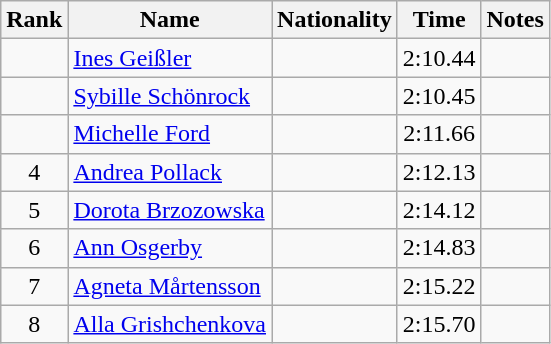<table class="wikitable sortable" style="text-align:center">
<tr>
<th>Rank</th>
<th>Name</th>
<th>Nationality</th>
<th>Time</th>
<th>Notes</th>
</tr>
<tr>
<td></td>
<td align=left><a href='#'>Ines Geißler</a></td>
<td align=left></td>
<td>2:10.44</td>
<td></td>
</tr>
<tr>
<td></td>
<td align=left><a href='#'>Sybille Schönrock</a></td>
<td align=left></td>
<td>2:10.45</td>
<td></td>
</tr>
<tr>
<td></td>
<td align=left><a href='#'>Michelle Ford</a></td>
<td align=left></td>
<td>2:11.66</td>
<td></td>
</tr>
<tr>
<td>4</td>
<td align=left><a href='#'>Andrea Pollack</a></td>
<td align=left></td>
<td>2:12.13</td>
<td></td>
</tr>
<tr>
<td>5</td>
<td align=left><a href='#'>Dorota Brzozowska</a></td>
<td align=left></td>
<td>2:14.12</td>
<td></td>
</tr>
<tr>
<td>6</td>
<td align=left><a href='#'>Ann Osgerby</a></td>
<td align=left></td>
<td>2:14.83</td>
<td></td>
</tr>
<tr>
<td>7</td>
<td align=left><a href='#'>Agneta Mårtensson</a></td>
<td align=left></td>
<td>2:15.22</td>
<td></td>
</tr>
<tr>
<td>8</td>
<td align=left><a href='#'>Alla Grishchenkova</a></td>
<td align=left></td>
<td>2:15.70</td>
<td></td>
</tr>
</table>
